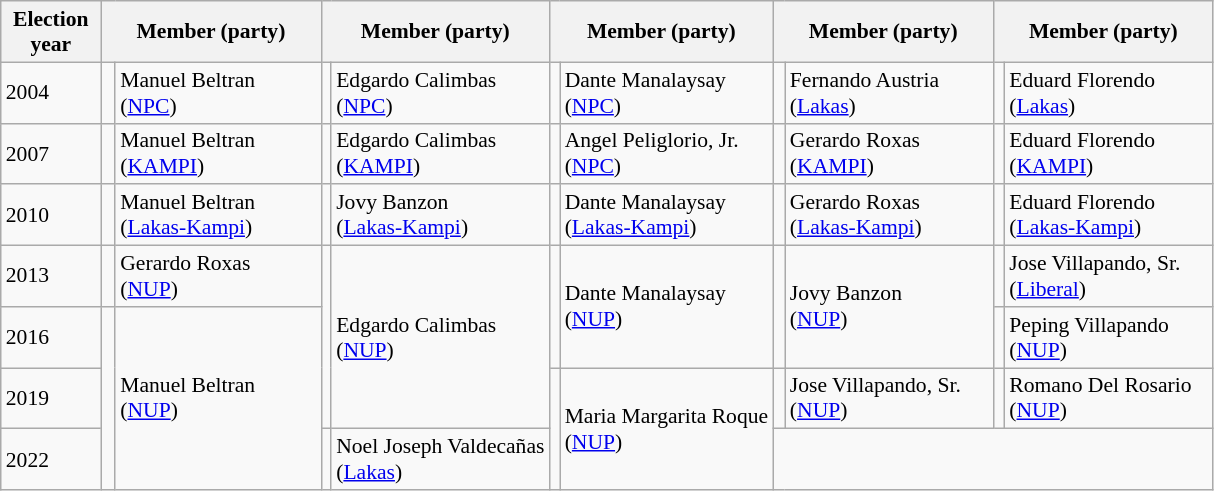<table class=wikitable style="font-size:90%">
<tr>
<th width=60px>Election<br>year</th>
<th colspan=2 width=140px>Member (party)</th>
<th colspan=2 width=140px>Member (party)</th>
<th colspan=2 width=140px>Member (party)</th>
<th colspan=2 width=140px>Member (party)</th>
<th colspan=2 width=140px>Member (party)</th>
</tr>
<tr>
<td>2004</td>
<td bgcolor=></td>
<td>Manuel Beltran<br>(<a href='#'>NPC</a>)</td>
<td bgcolor=></td>
<td>Edgardo Calimbas<br>(<a href='#'>NPC</a>)</td>
<td bgcolor=></td>
<td>Dante Manalaysay<br>(<a href='#'>NPC</a>)</td>
<td bgcolor=></td>
<td>Fernando Austria<br>(<a href='#'>Lakas</a>)</td>
<td bgcolor=></td>
<td>Eduard Florendo<br>(<a href='#'>Lakas</a>)</td>
</tr>
<tr>
<td>2007</td>
<td bgcolor=></td>
<td>Manuel Beltran<br>(<a href='#'>KAMPI</a>)</td>
<td bgcolor=></td>
<td>Edgardo Calimbas<br>(<a href='#'>KAMPI</a>)</td>
<td bgcolor=></td>
<td>Angel Peliglorio, Jr.<br>(<a href='#'>NPC</a>)</td>
<td bgcolor=></td>
<td>Gerardo Roxas<br>(<a href='#'>KAMPI</a>)</td>
<td bgcolor=></td>
<td>Eduard Florendo<br>(<a href='#'>KAMPI</a>)</td>
</tr>
<tr>
<td>2010</td>
<td bgcolor=></td>
<td>Manuel Beltran<br>(<a href='#'>Lakas-Kampi</a>)</td>
<td bgcolor=></td>
<td>Jovy Banzon<br>(<a href='#'>Lakas-Kampi</a>)</td>
<td bgcolor=></td>
<td>Dante Manalaysay<br>(<a href='#'>Lakas-Kampi</a>)</td>
<td bgcolor=></td>
<td>Gerardo Roxas<br>(<a href='#'>Lakas-Kampi</a>)</td>
<td bgcolor=></td>
<td>Eduard Florendo<br>(<a href='#'>Lakas-Kampi</a>)</td>
</tr>
<tr>
<td>2013</td>
<td bgcolor=></td>
<td>Gerardo Roxas<br>(<a href='#'>NUP</a>)</td>
<td rowspan=3 bgcolor=></td>
<td rowspan=3>Edgardo Calimbas<br>(<a href='#'>NUP</a>)</td>
<td rowspan=2 bgcolor=></td>
<td rowspan=2>Dante Manalaysay<br>(<a href='#'>NUP</a>)</td>
<td rowspan=2 bgcolor=></td>
<td rowspan=2>Jovy Banzon<br>(<a href='#'>NUP</a>)</td>
<td bgcolor=></td>
<td>Jose Villapando, Sr.<br>(<a href='#'>Liberal</a>)</td>
</tr>
<tr>
<td>2016</td>
<td rowspan=3 bgcolor=></td>
<td rowspan=3>Manuel Beltran<br>(<a href='#'>NUP</a>)</td>
<td bgcolor=></td>
<td>Peping Villapando<br>(<a href='#'>NUP</a>)</td>
</tr>
<tr>
<td>2019</td>
<td rowspan=2 bgcolor=></td>
<td rowspan=2>Maria Margarita Roque<br>(<a href='#'>NUP</a>)</td>
<td bgcolor=></td>
<td>Jose Villapando, Sr.<br>(<a href='#'>NUP</a>)</td>
<td bgcolor=></td>
<td>Romano Del Rosario<br>(<a href='#'>NUP</a>)</td>
</tr>
<tr>
<td>2022</td>
<td bgcolor=></td>
<td>Noel Joseph Valdecañas<br>(<a href='#'>Lakas</a>)</td>
</tr>
</table>
